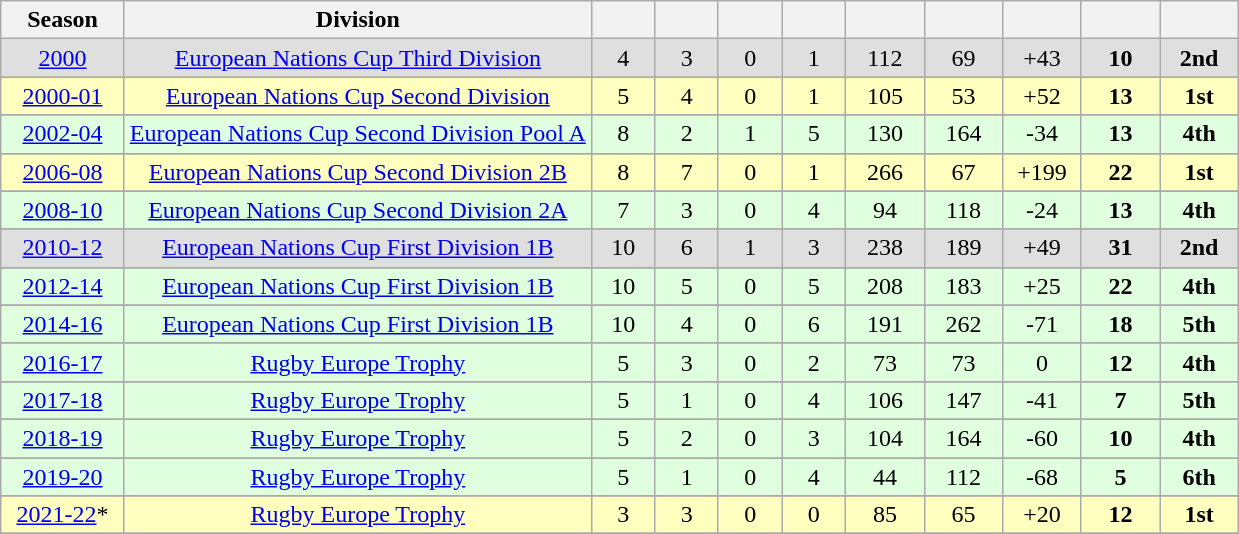<table class="wikitable" style="text-align: center">
<tr>
<th width=75>Season</th>
<th>Division</th>
<th width=35></th>
<th width=35></th>
<th width=35></th>
<th width=35></th>
<th width=45></th>
<th width=45></th>
<th width=45></th>
<th width=45></th>
<th width=45></th>
</tr>
<tr style="background:#dfdfdf;">
<td><a href='#'>2000</a></td>
<td><a href='#'>European Nations Cup Third Division</a></td>
<td>4</td>
<td>3</td>
<td>0</td>
<td>1</td>
<td>112</td>
<td>69</td>
<td>+43</td>
<td><strong>10</strong></td>
<td><strong>2nd</strong></td>
</tr>
<tr>
</tr>
<tr style="background:#ffffbf;">
<td><a href='#'>2000-01</a></td>
<td><a href='#'>European Nations Cup Second Division</a></td>
<td>5</td>
<td>4</td>
<td>0</td>
<td>1</td>
<td>105</td>
<td>53</td>
<td>+52</td>
<td><strong>13</strong></td>
<td><strong>1st</strong></td>
</tr>
<tr>
</tr>
<tr style="background:#dfffdf;">
<td><a href='#'>2002-04</a></td>
<td><a href='#'>European Nations Cup Second Division Pool A</a></td>
<td>8</td>
<td>2</td>
<td>1</td>
<td>5</td>
<td>130</td>
<td>164</td>
<td>-34</td>
<td><strong>13</strong></td>
<td><strong>4th</strong></td>
</tr>
<tr>
</tr>
<tr style="background:#ffffbf;">
<td><a href='#'>2006-08</a></td>
<td><a href='#'>European Nations Cup Second Division 2B</a></td>
<td>8</td>
<td>7</td>
<td>0</td>
<td>1</td>
<td>266</td>
<td>67</td>
<td>+199</td>
<td><strong>22</strong></td>
<td><strong>1st</strong></td>
</tr>
<tr>
</tr>
<tr style="background:#dfffdf;">
<td><a href='#'>2008-10</a></td>
<td><a href='#'>European Nations Cup Second Division 2A</a></td>
<td>7</td>
<td>3</td>
<td>0</td>
<td>4</td>
<td>94</td>
<td>118</td>
<td>-24</td>
<td><strong>13</strong></td>
<td><strong>4th</strong></td>
</tr>
<tr>
</tr>
<tr style="background:#dfdfdf;">
<td><a href='#'>2010-12</a></td>
<td><a href='#'>European Nations Cup First Division 1B</a></td>
<td>10</td>
<td>6</td>
<td>1</td>
<td>3</td>
<td>238</td>
<td>189</td>
<td>+49</td>
<td><strong>31</strong></td>
<td><strong>2nd</strong></td>
</tr>
<tr>
</tr>
<tr style="background:#dfffdf;">
<td><a href='#'>2012-14</a></td>
<td><a href='#'>European Nations Cup First Division 1B</a></td>
<td>10</td>
<td>5</td>
<td>0</td>
<td>5</td>
<td>208</td>
<td>183</td>
<td>+25</td>
<td><strong>22</strong></td>
<td><strong>4th</strong></td>
</tr>
<tr>
</tr>
<tr style="background:#dfffdf;">
<td><a href='#'>2014-16</a></td>
<td><a href='#'>European Nations Cup First Division 1B</a></td>
<td>10</td>
<td>4</td>
<td>0</td>
<td>6</td>
<td>191</td>
<td>262</td>
<td>-71</td>
<td><strong>18</strong></td>
<td><strong>5th</strong></td>
</tr>
<tr>
</tr>
<tr style="background:#dfffdf;">
<td><a href='#'>2016-17</a></td>
<td><a href='#'>Rugby Europe Trophy</a></td>
<td>5</td>
<td>3</td>
<td>0</td>
<td>2</td>
<td>73</td>
<td>73</td>
<td>0</td>
<td><strong>12</strong></td>
<td><strong>4th</strong></td>
</tr>
<tr>
</tr>
<tr style="background:#dfffdf;">
<td><a href='#'>2017-18</a></td>
<td><a href='#'>Rugby Europe Trophy</a></td>
<td>5</td>
<td>1</td>
<td>0</td>
<td>4</td>
<td>106</td>
<td>147</td>
<td>-41</td>
<td><strong>7</strong></td>
<td><strong>5th</strong></td>
</tr>
<tr>
</tr>
<tr style="background:#dfffdf;">
<td><a href='#'>2018-19</a></td>
<td><a href='#'>Rugby Europe Trophy</a></td>
<td>5</td>
<td>2</td>
<td>0</td>
<td>3</td>
<td>104</td>
<td>164</td>
<td>-60</td>
<td><strong>10</strong></td>
<td><strong>4th</strong></td>
</tr>
<tr>
</tr>
<tr style="background:#dfffdf;">
<td><a href='#'>2019-20</a></td>
<td><a href='#'>Rugby Europe Trophy</a></td>
<td>5</td>
<td>1</td>
<td>0</td>
<td>4</td>
<td>44</td>
<td>112</td>
<td>-68</td>
<td><strong>5</strong></td>
<td><strong>6th</strong></td>
</tr>
<tr>
</tr>
<tr style="background:#ffffbf;">
<td><a href='#'>2021-22</a>*</td>
<td><a href='#'>Rugby Europe Trophy</a></td>
<td>3</td>
<td>3</td>
<td>0</td>
<td>0</td>
<td>85</td>
<td>65</td>
<td>+20</td>
<td><strong>12</strong></td>
<td><strong>1st</strong></td>
</tr>
<tr>
</tr>
</table>
